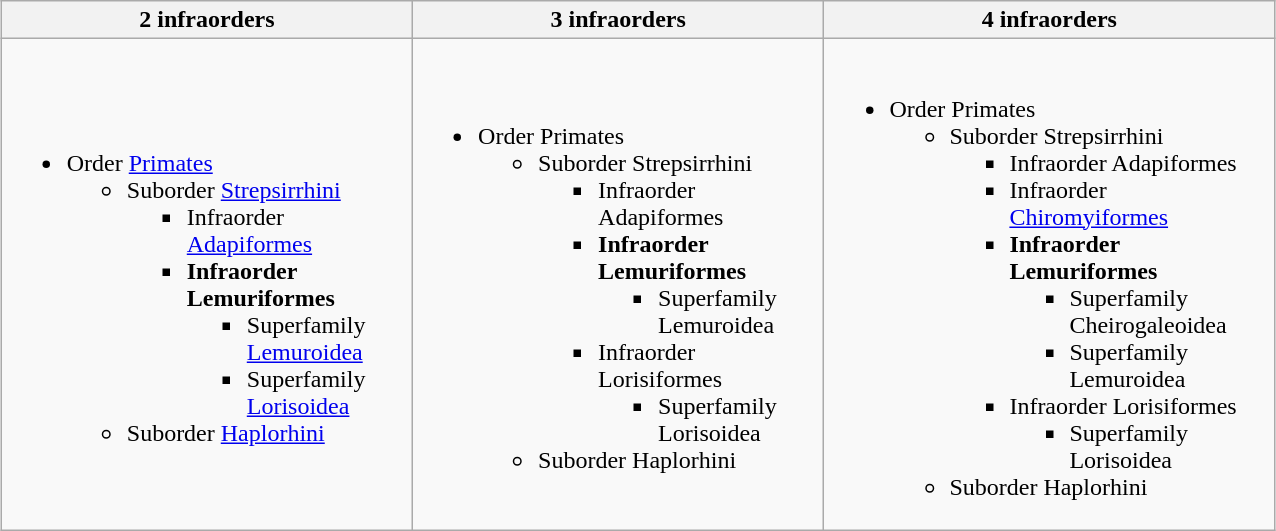<table class="wikitable" style="margin: 1em auto 1em auto" border="1" width="850pt">
<tr>
<th>2 infraorders</th>
<th>3 infraorders</th>
<th>4 infraorders</th>
</tr>
<tr>
<td><br><ul><li>Order <a href='#'>Primates</a><ul><li>Suborder <a href='#'>Strepsirrhini</a><ul><li>Infraorder <a href='#'>Adapiformes</a></li><li><strong>Infraorder Lemuriformes</strong><ul><li>Superfamily <a href='#'>Lemuroidea</a></li><li>Superfamily <a href='#'>Lorisoidea</a></li></ul></li></ul></li><li>Suborder <a href='#'>Haplorhini</a></li></ul></li></ul></td>
<td><br><ul><li>Order Primates<ul><li>Suborder Strepsirrhini<ul><li>Infraorder Adapiformes</li><li><strong>Infraorder Lemuriformes</strong><ul><li>Superfamily Lemuroidea</li></ul></li><li>Infraorder Lorisiformes<ul><li>Superfamily Lorisoidea</li></ul></li></ul></li><li>Suborder Haplorhini</li></ul></li></ul></td>
<td><br><ul><li>Order Primates<ul><li>Suborder Strepsirrhini<ul><li>Infraorder Adapiformes</li><li>Infraorder <a href='#'>Chiromyiformes</a></li><li><strong>Infraorder Lemuriformes</strong><ul><li>Superfamily Cheirogaleoidea</li><li>Superfamily Lemuroidea</li></ul></li><li>Infraorder Lorisiformes<ul><li>Superfamily Lorisoidea</li></ul></li></ul></li><li>Suborder Haplorhini</li></ul></li></ul></td>
</tr>
</table>
